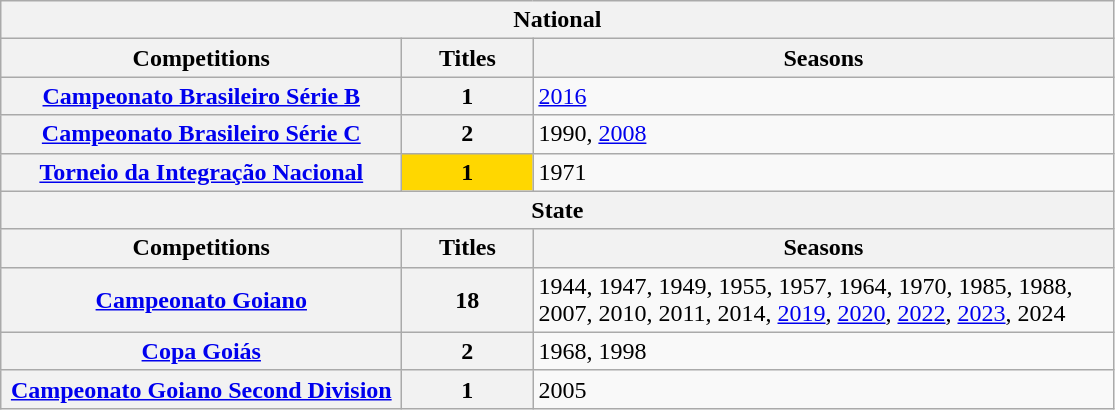<table class="wikitable">
<tr>
<th colspan="3">National</th>
</tr>
<tr>
<th style="width:260px">Competitions</th>
<th style="width:80px">Titles</th>
<th style="width:380px">Seasons</th>
</tr>
<tr>
<th style="text-align:center"><a href='#'>Campeonato Brasileiro Série B</a></th>
<th style="text-align:center"><strong>1</strong></th>
<td align="left"><a href='#'>2016</a></td>
</tr>
<tr>
<th style="text-align:center"><a href='#'>Campeonato Brasileiro Série C</a></th>
<th style="text-align:center"><strong>2</strong></th>
<td align="left">1990, <a href='#'>2008</a></td>
</tr>
<tr>
<th style="text-align:center"><a href='#'>Torneio da Integração Nacional</a></th>
<td bgcolor="gold" style="text-align:center"><strong>1</strong></td>
<td align="left">1971</td>
</tr>
<tr>
<th colspan="3">State</th>
</tr>
<tr>
<th style="width:260px">Competitions</th>
<th style="width:80px">Titles</th>
<th style="width:380px">Seasons</th>
</tr>
<tr>
<th style="text-align:center"><a href='#'>Campeonato Goiano</a></th>
<th style="text-align:center"><strong>18</strong></th>
<td align="left">1944, 1947, 1949, 1955, 1957, 1964, 1970, 1985, 1988, 2007, 2010, 2011, 2014, <a href='#'>2019</a>, <a href='#'>2020</a>, <a href='#'>2022</a>, <a href='#'>2023</a>, 2024</td>
</tr>
<tr>
<th style="text-align:center"><a href='#'>Copa Goiás</a></th>
<th style="text-align:center"><strong>2</strong></th>
<td align="left">1968, 1998</td>
</tr>
<tr>
<th style="text-align:center"><a href='#'>Campeonato Goiano Second Division</a></th>
<th style="text-align:center"><strong>1</strong></th>
<td align="left">2005</td>
</tr>
</table>
